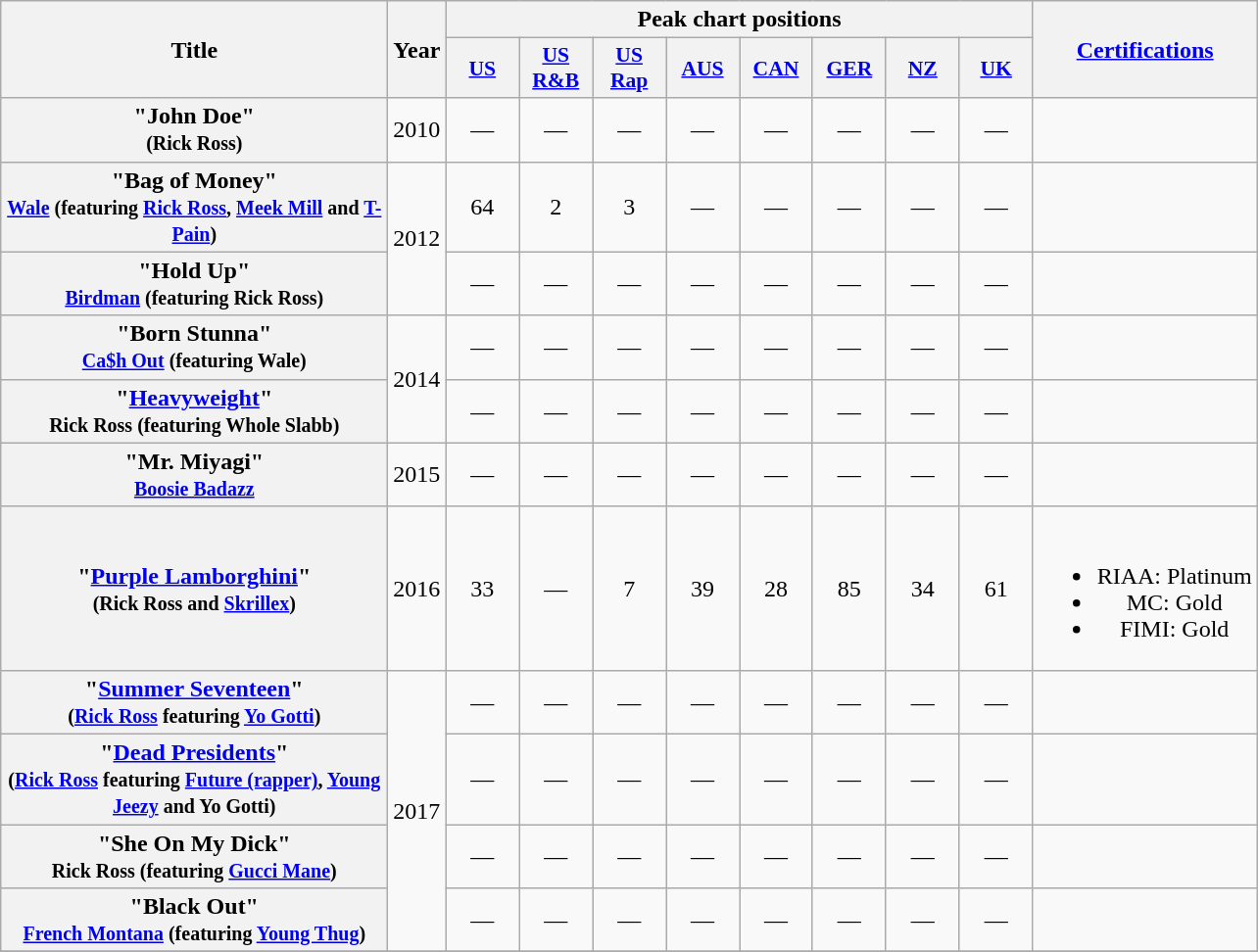<table class="wikitable plainrowheaders" style="text-align:center;">
<tr>
<th scope="col" rowspan="2" style="width:16em;">Title</th>
<th scope="col" rowspan="2">Year</th>
<th scope="col" colspan="8">Peak chart positions</th>
<th scope="col" rowspan="2"><a href='#'>Certifications</a></th>
</tr>
<tr>
<th style="width:3em; font-size:90%"><a href='#'>US</a></th>
<th style="width:3em; font-size:90%"><a href='#'>US<br>R&B</a></th>
<th style="width:3em; font-size:90%"><a href='#'>US<br>Rap</a></th>
<th style="width:3em; font-size:90%"><a href='#'>AUS</a></th>
<th style="width:3em;font-size:90%;"><a href='#'>CAN</a></th>
<th style="width:3em;font-size:90%;"><a href='#'>GER</a></th>
<th style="width:3em;font-size:90%;"><a href='#'>NZ</a></th>
<th style="width:3em;font-size:90%;"><a href='#'>UK</a></th>
</tr>
<tr>
<th scope="row">"John Doe"<br><small>(Rick Ross)</small></th>
<td>2010</td>
<td>—</td>
<td>—</td>
<td>—</td>
<td>—</td>
<td>—</td>
<td>—</td>
<td>—</td>
<td>—</td>
<td></td>
</tr>
<tr>
<th scope="row">"Bag of Money"<br><small><a href='#'>Wale</a> (featuring <a href='#'>Rick Ross</a>, <a href='#'>Meek Mill</a> and <a href='#'>T-Pain</a>)</small></th>
<td rowspan="2">2012</td>
<td>64</td>
<td>2</td>
<td>3</td>
<td>—</td>
<td>—</td>
<td>—</td>
<td>—</td>
<td>—</td>
<td></td>
</tr>
<tr>
<th scope="row">"Hold Up"<br><small><a href='#'>Birdman</a> (featuring Rick Ross)</small></th>
<td>—</td>
<td>—</td>
<td>—</td>
<td>—</td>
<td>—</td>
<td>—</td>
<td>—</td>
<td>—</td>
<td></td>
</tr>
<tr>
<th scope="row">"Born Stunna"<br><small><a href='#'>Ca$h Out</a> (featuring Wale)</small></th>
<td rowspan="2">2014</td>
<td>—</td>
<td>—</td>
<td>—</td>
<td>—</td>
<td>—</td>
<td>—</td>
<td>—</td>
<td>—</td>
<td></td>
</tr>
<tr>
<th scope="row">"<a href='#'>Heavyweight</a>" <br><small>Rick Ross (featuring Whole Slabb)</small></th>
<td>—</td>
<td>—</td>
<td>—</td>
<td>—</td>
<td>—</td>
<td>—</td>
<td>—</td>
<td>—</td>
<td></td>
</tr>
<tr>
<th scope="row">"Mr. Miyagi"<br><small><a href='#'>Boosie Badazz</a></small></th>
<td>2015</td>
<td>—</td>
<td>—</td>
<td>—</td>
<td>—</td>
<td>—</td>
<td>—</td>
<td>—</td>
<td>—</td>
<td></td>
</tr>
<tr>
<th scope="row">"<a href='#'>Purple Lamborghini</a>"<br><small>(Rick Ross and <a href='#'>Skrillex</a>)</small></th>
<td>2016</td>
<td>33</td>
<td>—</td>
<td>7</td>
<td>39</td>
<td>28</td>
<td>85</td>
<td>34</td>
<td>61</td>
<td><br><ul><li>RIAA: Platinum</li><li>MC: Gold</li><li>FIMI: Gold</li></ul></td>
</tr>
<tr>
<th scope="row">"<a href='#'>Summer Seventeen</a>" <br><small>(<a href='#'>Rick Ross</a> featuring <a href='#'>Yo Gotti</a>)</small></th>
<td rowspan="4">2017</td>
<td>—</td>
<td>—</td>
<td>—</td>
<td>—</td>
<td>—</td>
<td>—</td>
<td>—</td>
<td>—</td>
<td></td>
</tr>
<tr>
<th scope="row">"<a href='#'>Dead Presidents</a>"<br><small>(<a href='#'>Rick Ross</a> featuring <a href='#'>Future (rapper)</a>, <a href='#'>Young Jeezy</a> and Yo Gotti)</small></th>
<td>—</td>
<td>—</td>
<td>—</td>
<td>—</td>
<td>—</td>
<td>—</td>
<td>—</td>
<td>—</td>
<td></td>
</tr>
<tr>
<th scope="row">"She On My Dick"<br><small>Rick Ross (featuring <a href='#'>Gucci Mane</a>)</small></th>
<td>—</td>
<td>—</td>
<td>—</td>
<td>—</td>
<td>—</td>
<td>—</td>
<td>—</td>
<td>—</td>
<td></td>
</tr>
<tr>
<th scope="row">"Black Out"<br><small><a href='#'>French Montana</a> (featuring <a href='#'>Young Thug</a>)</small></th>
<td>—</td>
<td>—</td>
<td>—</td>
<td>—</td>
<td>—</td>
<td>—</td>
<td>—</td>
<td>—</td>
<td></td>
</tr>
<tr>
</tr>
</table>
